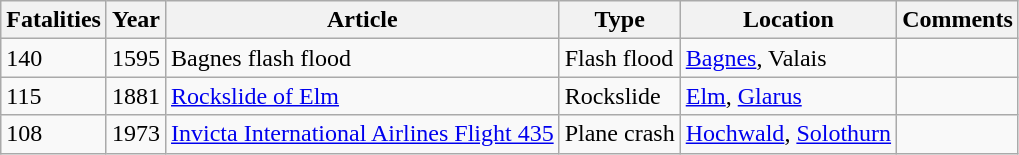<table class="wikitable sortable sticky-header" style=text-align:left" style="margin:1em auto;">
<tr>
<th data-sort-type="number">Fatalities</th>
<th>Year</th>
<th>Article</th>
<th>Type</th>
<th>Location</th>
<th>Comments</th>
</tr>
<tr>
<td>140</td>
<td>1595</td>
<td>Bagnes flash flood</td>
<td>Flash flood</td>
<td><a href='#'>Bagnes</a>, Valais</td>
<td></td>
</tr>
<tr>
<td>115</td>
<td>1881</td>
<td><a href='#'>Rockslide of Elm</a></td>
<td>Rockslide</td>
<td><a href='#'>Elm</a>, <a href='#'>Glarus</a></td>
<td></td>
</tr>
<tr>
<td>108</td>
<td>1973</td>
<td><a href='#'>Invicta International Airlines Flight 435</a></td>
<td>Plane crash</td>
<td><a href='#'>Hochwald</a>, <a href='#'>Solothurn</a></td>
<td></td>
</tr>
</table>
